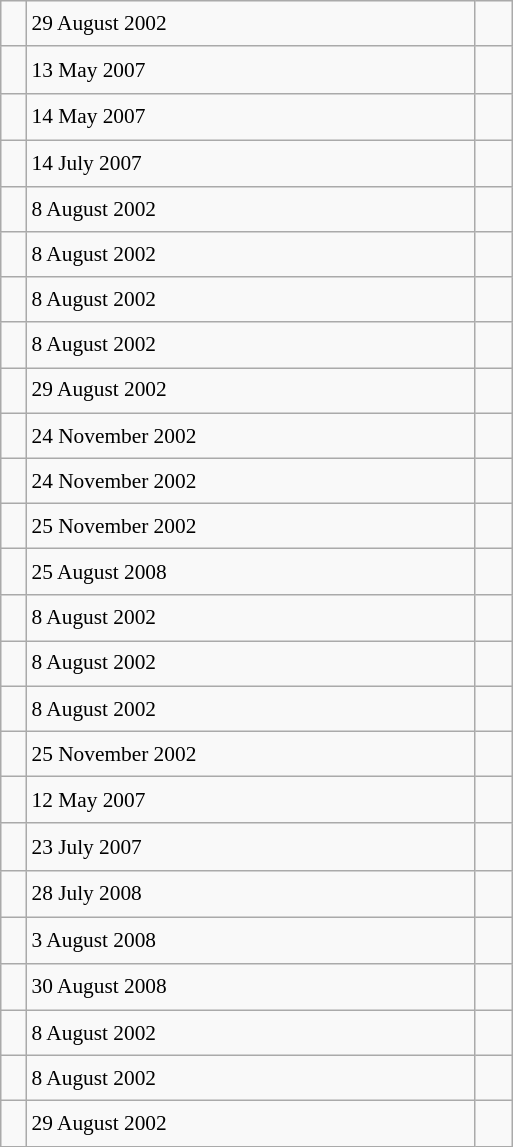<table class="wikitable" style="font-size: 89%; float: left; width: 24em; margin-right: 1em; line-height: 1.65em">
<tr>
<td></td>
<td>29 August 2002</td>
<td><small></small></td>
</tr>
<tr>
<td></td>
<td>13 May 2007</td>
<td><small></small> </td>
</tr>
<tr>
<td></td>
<td>14 May 2007</td>
<td><small></small> </td>
</tr>
<tr>
<td></td>
<td>14 July 2007</td>
<td><small></small> </td>
</tr>
<tr>
<td></td>
<td>8 August 2002</td>
<td><small></small></td>
</tr>
<tr>
<td></td>
<td>8 August 2002</td>
<td><small></small></td>
</tr>
<tr>
<td></td>
<td>8 August 2002</td>
<td><small></small></td>
</tr>
<tr>
<td></td>
<td>8 August 2002</td>
<td><small></small></td>
</tr>
<tr>
<td></td>
<td>29 August 2002</td>
<td><small></small></td>
</tr>
<tr>
<td></td>
<td>24 November 2002</td>
<td><small></small></td>
</tr>
<tr>
<td></td>
<td>24 November 2002</td>
<td><small></small></td>
</tr>
<tr>
<td></td>
<td>25 November 2002</td>
<td><small></small></td>
</tr>
<tr>
<td></td>
<td>25 August 2008</td>
<td><small></small> </td>
</tr>
<tr>
<td></td>
<td>8 August 2002</td>
<td><small></small></td>
</tr>
<tr>
<td></td>
<td>8 August 2002</td>
<td><small></small></td>
</tr>
<tr>
<td></td>
<td>8 August 2002</td>
<td><small></small></td>
</tr>
<tr>
<td></td>
<td>25 November 2002</td>
<td><small></small></td>
</tr>
<tr>
<td></td>
<td>12 May 2007</td>
<td><small></small> </td>
</tr>
<tr>
<td></td>
<td>23 July 2007</td>
<td><small></small> </td>
</tr>
<tr>
<td></td>
<td>28 July 2008</td>
<td><small></small> </td>
</tr>
<tr>
<td></td>
<td>3 August 2008</td>
<td><small></small> </td>
</tr>
<tr>
<td></td>
<td>30 August 2008</td>
<td><small></small> </td>
</tr>
<tr>
<td></td>
<td>8 August 2002</td>
<td><small></small></td>
</tr>
<tr>
<td></td>
<td>8 August 2002</td>
<td><small></small></td>
</tr>
<tr>
<td></td>
<td>29 August 2002</td>
<td><small></small></td>
</tr>
</table>
